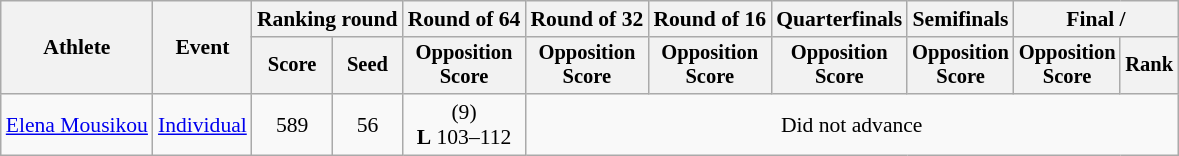<table class="wikitable" style="font-size:90%">
<tr>
<th rowspan="2">Athlete</th>
<th rowspan="2">Event</th>
<th colspan="2">Ranking round</th>
<th>Round of 64</th>
<th>Round of 32</th>
<th>Round of 16</th>
<th>Quarterfinals</th>
<th>Semifinals</th>
<th colspan="2">Final / </th>
</tr>
<tr style="font-size:95%">
<th>Score</th>
<th>Seed</th>
<th>Opposition<br>Score</th>
<th>Opposition<br>Score</th>
<th>Opposition<br>Score</th>
<th>Opposition<br>Score</th>
<th>Opposition<br>Score</th>
<th>Opposition<br>Score</th>
<th>Rank</th>
</tr>
<tr align=center>
<td align=left><a href='#'>Elena Mousikou</a></td>
<td align=left><a href='#'>Individual</a></td>
<td>589</td>
<td>56</td>
<td> (9)<br><strong>L</strong> 103–112</td>
<td colspan=6>Did not advance</td>
</tr>
</table>
